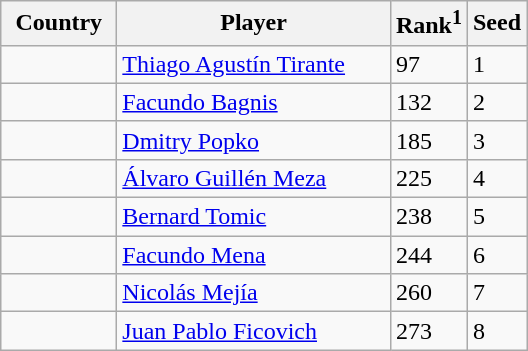<table class="sortable wikitable">
<tr>
<th width="70">Country</th>
<th width="175">Player</th>
<th>Rank<sup>1</sup></th>
<th>Seed</th>
</tr>
<tr>
<td></td>
<td><a href='#'>Thiago Agustín Tirante</a></td>
<td>97</td>
<td>1</td>
</tr>
<tr>
<td></td>
<td><a href='#'>Facundo Bagnis</a></td>
<td>132</td>
<td>2</td>
</tr>
<tr>
<td></td>
<td><a href='#'>Dmitry Popko</a></td>
<td>185</td>
<td>3</td>
</tr>
<tr>
<td></td>
<td><a href='#'>Álvaro Guillén Meza</a></td>
<td>225</td>
<td>4</td>
</tr>
<tr>
<td></td>
<td><a href='#'>Bernard Tomic</a></td>
<td>238</td>
<td>5</td>
</tr>
<tr>
<td></td>
<td><a href='#'>Facundo Mena</a></td>
<td>244</td>
<td>6</td>
</tr>
<tr>
<td></td>
<td><a href='#'>Nicolás Mejía</a></td>
<td>260</td>
<td>7</td>
</tr>
<tr>
<td></td>
<td><a href='#'>Juan Pablo Ficovich</a></td>
<td>273</td>
<td>8</td>
</tr>
</table>
